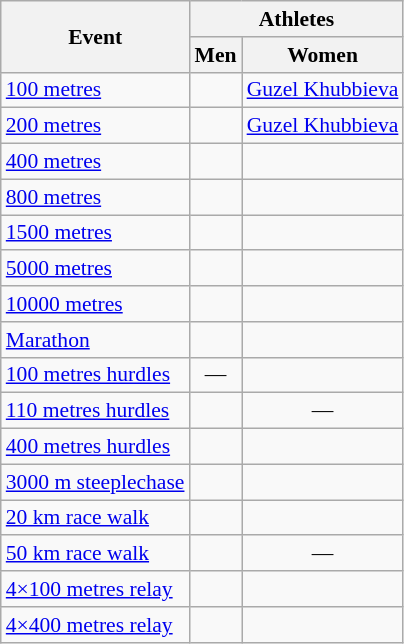<table class=wikitable style="font-size:90%">
<tr>
<th rowspan=2>Event</th>
<th colspan=2>Athletes</th>
</tr>
<tr>
<th>Men</th>
<th>Women</th>
</tr>
<tr>
<td><a href='#'>100 metres</a></td>
<td></td>
<td><a href='#'>Guzel Khubbieva</a></td>
</tr>
<tr>
<td><a href='#'>200 metres</a></td>
<td></td>
<td><a href='#'>Guzel Khubbieva</a></td>
</tr>
<tr>
<td><a href='#'>400 metres</a></td>
<td></td>
<td></td>
</tr>
<tr>
<td><a href='#'>800 metres</a></td>
<td></td>
<td></td>
</tr>
<tr>
<td><a href='#'>1500 metres</a></td>
<td></td>
<td></td>
</tr>
<tr>
<td><a href='#'>5000 metres</a></td>
<td></td>
<td></td>
</tr>
<tr>
<td><a href='#'>10000 metres</a></td>
<td></td>
<td></td>
</tr>
<tr>
<td><a href='#'>Marathon</a></td>
<td></td>
<td></td>
</tr>
<tr>
<td><a href='#'>100 metres hurdles</a></td>
<td align=center>—</td>
<td></td>
</tr>
<tr>
<td><a href='#'>110 metres hurdles</a></td>
<td></td>
<td align=center>—</td>
</tr>
<tr>
<td><a href='#'>400 metres hurdles</a></td>
<td></td>
<td></td>
</tr>
<tr>
<td><a href='#'>3000 m steeplechase</a></td>
<td></td>
<td></td>
</tr>
<tr>
<td><a href='#'>20 km race walk</a></td>
<td></td>
<td></td>
</tr>
<tr>
<td><a href='#'>50 km race walk</a></td>
<td></td>
<td align=center>—</td>
</tr>
<tr>
<td><a href='#'>4×100 metres relay</a></td>
<td></td>
<td></td>
</tr>
<tr>
<td><a href='#'>4×400 metres relay</a></td>
<td></td>
<td></td>
</tr>
</table>
